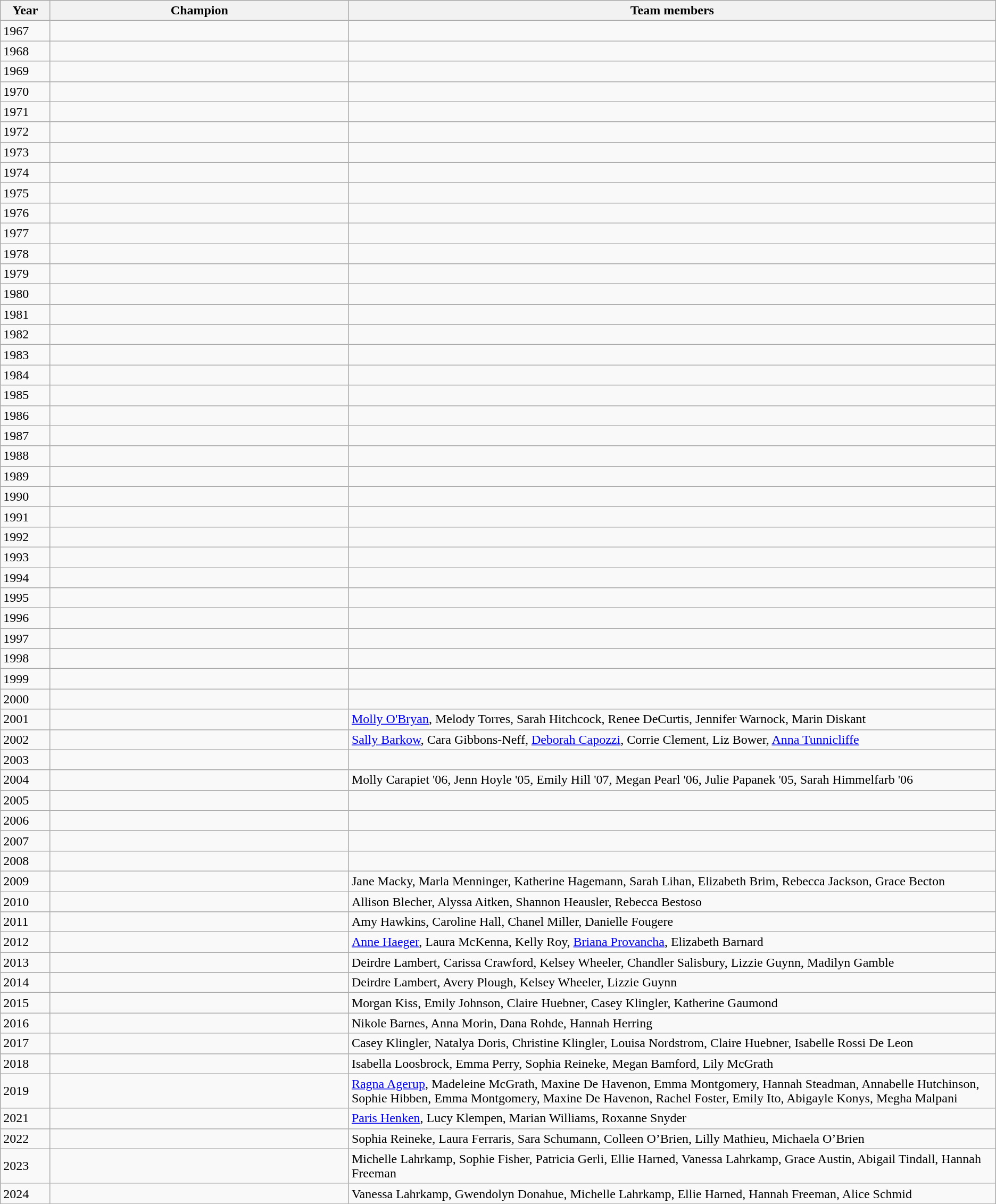<table class="wikitable">
<tr>
<th style="width:5%;">Year</th>
<th style="width:30%;">Champion</th>
<th style="width:65%;">Team members</th>
</tr>
<tr>
<td>1967</td>
<td></td>
<td></td>
</tr>
<tr>
<td>1968</td>
<td></td>
<td></td>
</tr>
<tr>
<td>1969</td>
<td></td>
<td></td>
</tr>
<tr>
<td>1970</td>
<td></td>
<td></td>
</tr>
<tr>
<td>1971</td>
<td></td>
<td></td>
</tr>
<tr>
<td>1972</td>
<td></td>
<td></td>
</tr>
<tr>
<td>1973</td>
<td></td>
<td></td>
</tr>
<tr>
<td>1974</td>
<td></td>
<td></td>
</tr>
<tr>
<td>1975</td>
<td></td>
<td></td>
</tr>
<tr>
<td>1976</td>
<td></td>
<td></td>
</tr>
<tr>
<td>1977</td>
<td></td>
<td></td>
</tr>
<tr>
<td>1978</td>
<td></td>
<td></td>
</tr>
<tr>
<td>1979</td>
<td></td>
<td></td>
</tr>
<tr>
<td>1980</td>
<td></td>
<td></td>
</tr>
<tr>
<td>1981</td>
<td></td>
<td></td>
</tr>
<tr>
<td>1982</td>
<td></td>
<td></td>
</tr>
<tr>
<td>1983</td>
<td></td>
<td></td>
</tr>
<tr>
<td>1984</td>
<td></td>
<td></td>
</tr>
<tr>
<td>1985</td>
<td></td>
<td></td>
</tr>
<tr>
<td>1986</td>
<td></td>
<td></td>
</tr>
<tr>
<td>1987</td>
<td></td>
<td></td>
</tr>
<tr>
<td>1988</td>
<td></td>
<td></td>
</tr>
<tr>
<td>1989</td>
<td></td>
<td></td>
</tr>
<tr>
<td>1990</td>
<td></td>
<td></td>
</tr>
<tr>
<td>1991</td>
<td></td>
<td></td>
</tr>
<tr>
<td>1992</td>
<td></td>
<td></td>
</tr>
<tr>
<td>1993</td>
<td></td>
<td></td>
</tr>
<tr>
<td>1994</td>
<td></td>
<td></td>
</tr>
<tr>
<td>1995</td>
<td></td>
<td></td>
</tr>
<tr>
<td>1996</td>
<td></td>
<td></td>
</tr>
<tr>
<td>1997</td>
<td></td>
<td></td>
</tr>
<tr>
<td>1998</td>
<td></td>
<td></td>
</tr>
<tr>
<td>1999</td>
<td></td>
<td></td>
</tr>
<tr>
<td>2000</td>
<td></td>
<td></td>
</tr>
<tr>
<td>2001</td>
<td></td>
<td><a href='#'>Molly O'Bryan</a>, Melody Torres, Sarah Hitchcock, Renee DeCurtis, Jennifer Warnock, Marin Diskant</td>
</tr>
<tr>
<td>2002</td>
<td></td>
<td><a href='#'>Sally Barkow</a>, Cara Gibbons-Neff, <a href='#'>Deborah Capozzi</a>, Corrie Clement, Liz Bower, <a href='#'>Anna Tunnicliffe</a></td>
</tr>
<tr>
<td>2003</td>
<td></td>
<td></td>
</tr>
<tr>
<td>2004</td>
<td></td>
<td>Molly Carapiet '06, Jenn Hoyle '05, Emily Hill '07, Megan Pearl '06, Julie Papanek '05, Sarah Himmelfarb '06</td>
</tr>
<tr>
<td>2005</td>
<td></td>
<td></td>
</tr>
<tr>
<td>2006</td>
<td></td>
<td></td>
</tr>
<tr>
<td>2007</td>
<td></td>
<td></td>
</tr>
<tr>
<td>2008</td>
<td></td>
<td></td>
</tr>
<tr>
<td>2009</td>
<td></td>
<td>Jane Macky, Marla Menninger, Katherine Hagemann, Sarah Lihan, Elizabeth Brim, Rebecca Jackson, Grace Becton</td>
</tr>
<tr>
<td>2010</td>
<td></td>
<td>Allison Blecher, Alyssa Aitken, Shannon Heausler, Rebecca Bestoso</td>
</tr>
<tr>
<td>2011</td>
<td></td>
<td>Amy Hawkins, Caroline Hall, Chanel Miller, Danielle Fougere</td>
</tr>
<tr>
<td>2012</td>
<td></td>
<td><a href='#'>Anne Haeger</a>, Laura McKenna, Kelly Roy, <a href='#'>Briana Provancha</a>, Elizabeth Barnard</td>
</tr>
<tr>
<td>2013</td>
<td></td>
<td>Deirdre Lambert, Carissa Crawford, Kelsey Wheeler, Chandler Salisbury, Lizzie Guynn, Madilyn Gamble</td>
</tr>
<tr>
<td>2014</td>
<td></td>
<td>Deirdre Lambert, Avery Plough, Kelsey Wheeler, Lizzie Guynn</td>
</tr>
<tr>
<td>2015</td>
<td></td>
<td>Morgan Kiss, Emily Johnson, Claire Huebner, Casey Klingler, Katherine Gaumond</td>
</tr>
<tr>
<td>2016</td>
<td></td>
<td>Nikole Barnes, Anna Morin, Dana Rohde, Hannah Herring</td>
</tr>
<tr>
<td>2017</td>
<td></td>
<td>Casey Klingler, Natalya Doris, Christine Klingler, Louisa Nordstrom, Claire Huebner, Isabelle Rossi De Leon</td>
</tr>
<tr>
<td>2018</td>
<td></td>
<td>Isabella Loosbrock, Emma Perry, Sophia Reineke, Megan Bamford, Lily McGrath</td>
</tr>
<tr>
<td>2019</td>
<td></td>
<td><a href='#'>Ragna Agerup</a>, Madeleine McGrath, Maxine De Havenon, Emma Montgomery, Hannah Steadman, Annabelle Hutchinson, Sophie Hibben, Emma Montgomery, Maxine De Havenon, Rachel Foster, Emily Ito, Abigayle Konys, Megha Malpani</td>
</tr>
<tr>
<td>2021</td>
<td></td>
<td><a href='#'>Paris Henken</a>, Lucy Klempen, Marian Williams, Roxanne Snyder</td>
</tr>
<tr>
<td>2022</td>
<td></td>
<td>Sophia Reineke, Laura Ferraris, Sara Schumann, Colleen O’Brien, Lilly Mathieu, Michaela O’Brien</td>
</tr>
<tr>
<td>2023</td>
<td></td>
<td>Michelle Lahrkamp, Sophie Fisher, Patricia Gerli, Ellie Harned, Vanessa Lahrkamp, Grace Austin, Abigail Tindall, Hannah Freeman</td>
</tr>
<tr>
<td>2024</td>
<td></td>
<td>Vanessa Lahrkamp, Gwendolyn Donahue, Michelle Lahrkamp, Ellie Harned, Hannah Freeman, Alice Schmid</td>
</tr>
</table>
